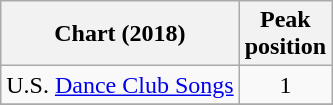<table class="wikitable">
<tr>
<th>Chart (2018)</th>
<th>Peak<br>position</th>
</tr>
<tr>
<td>U.S. <a href='#'>Dance Club Songs</a></td>
<td align="center">1</td>
</tr>
<tr>
</tr>
</table>
